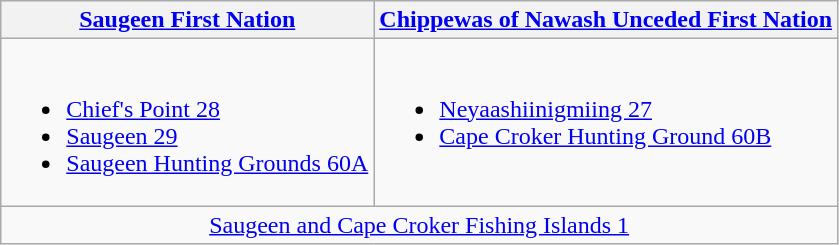<table class="wikitable">
<tr>
<th><a href='#'>Saugeen First Nation</a></th>
<th><a href='#'>Chippewas of Nawash Unceded First Nation</a></th>
</tr>
<tr valign = "top">
<td><br><ul><li><a href='#'>Chief's Point 28</a></li><li><a href='#'>Saugeen 29</a></li><li><a href='#'>Saugeen Hunting Grounds 60A</a></li></ul></td>
<td><br><ul><li><a href='#'>Neyaashiinigmiing 27</a></li><li><a href='#'>Cape Croker Hunting Ground 60B</a></li></ul></td>
</tr>
<tr>
<td colspan = "2" align=center><a href='#'>Saugeen and Cape Croker Fishing Islands 1</a></td>
</tr>
</table>
